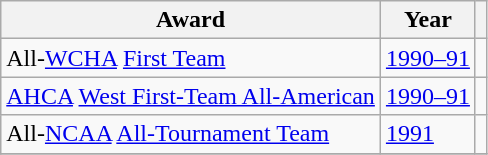<table class="wikitable">
<tr>
<th>Award</th>
<th>Year</th>
<th></th>
</tr>
<tr>
<td>All-<a href='#'>WCHA</a> <a href='#'>First Team</a></td>
<td><a href='#'>1990–91</a></td>
<td></td>
</tr>
<tr>
<td><a href='#'>AHCA</a> <a href='#'>West First-Team All-American</a></td>
<td><a href='#'>1990–91</a></td>
<td></td>
</tr>
<tr>
<td>All-<a href='#'>NCAA</a> <a href='#'>All-Tournament Team</a></td>
<td><a href='#'>1991</a></td>
<td></td>
</tr>
<tr>
</tr>
</table>
